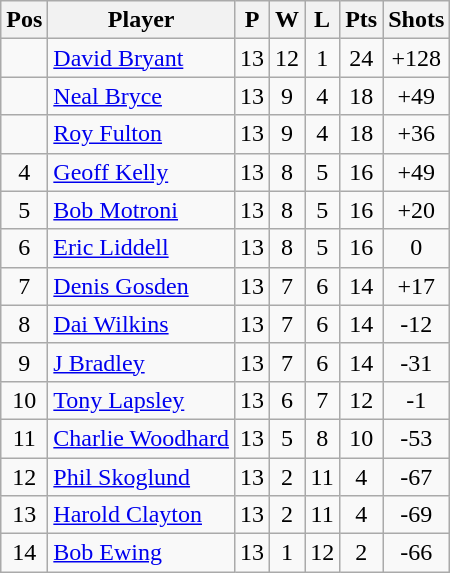<table class="wikitable" style="font-size: 100%; text-align: center;">
<tr>
<th scope=col>Pos</th>
<th scope=col>Player</th>
<th scope=col>P</th>
<th scope=col>W</th>
<th scope=col>L</th>
<th scope=col>Pts</th>
<th scope=col>Shots</th>
</tr>
<tr>
<td></td>
<td style="text-align:left;"> <a href='#'>David Bryant</a></td>
<td>13</td>
<td>12</td>
<td>1</td>
<td>24</td>
<td>+128</td>
</tr>
<tr>
<td></td>
<td style="text-align:left;"> <a href='#'>Neal Bryce</a></td>
<td>13</td>
<td>9</td>
<td>4</td>
<td>18</td>
<td>+49</td>
</tr>
<tr>
<td></td>
<td style="text-align:left;"> <a href='#'>Roy Fulton</a></td>
<td>13</td>
<td>9</td>
<td>4</td>
<td>18</td>
<td>+36</td>
</tr>
<tr>
<td>4</td>
<td style="text-align:left;"> <a href='#'>Geoff Kelly</a></td>
<td>13</td>
<td>8</td>
<td>5</td>
<td>16</td>
<td>+49</td>
</tr>
<tr>
<td>5</td>
<td style="text-align:left;"> <a href='#'>Bob Motroni</a></td>
<td>13</td>
<td>8</td>
<td>5</td>
<td>16</td>
<td>+20</td>
</tr>
<tr>
<td>6</td>
<td style="text-align:left;"> <a href='#'>Eric Liddell</a></td>
<td>13</td>
<td>8</td>
<td>5</td>
<td>16</td>
<td>0</td>
</tr>
<tr>
<td>7</td>
<td style="text-align:left;"> <a href='#'>Denis Gosden</a></td>
<td>13</td>
<td>7</td>
<td>6</td>
<td>14</td>
<td>+17</td>
</tr>
<tr>
<td>8</td>
<td style="text-align:left;"> <a href='#'>Dai Wilkins</a></td>
<td>13</td>
<td>7</td>
<td>6</td>
<td>14</td>
<td>-12</td>
</tr>
<tr>
<td>9</td>
<td style="text-align:left;"> <a href='#'>J Bradley</a></td>
<td>13</td>
<td>7</td>
<td>6</td>
<td>14</td>
<td>-31</td>
</tr>
<tr>
<td>10</td>
<td style="text-align:left;"> <a href='#'>Tony Lapsley</a></td>
<td>13</td>
<td>6</td>
<td>7</td>
<td>12</td>
<td>-1</td>
</tr>
<tr>
<td>11</td>
<td> <a href='#'>Charlie Woodhard</a></td>
<td>13</td>
<td>5</td>
<td>8</td>
<td>10</td>
<td>-53</td>
</tr>
<tr>
<td>12</td>
<td style="text-align:left;"> <a href='#'>Phil Skoglund</a></td>
<td>13</td>
<td>2</td>
<td>11</td>
<td>4</td>
<td>-67</td>
</tr>
<tr>
<td>13</td>
<td style="text-align:left;"> <a href='#'>Harold Clayton</a></td>
<td>13</td>
<td>2</td>
<td>11</td>
<td>4</td>
<td>-69</td>
</tr>
<tr>
<td>14</td>
<td style="text-align:left;"> <a href='#'>Bob Ewing</a></td>
<td>13</td>
<td>1</td>
<td>12</td>
<td>2</td>
<td>-66</td>
</tr>
</table>
